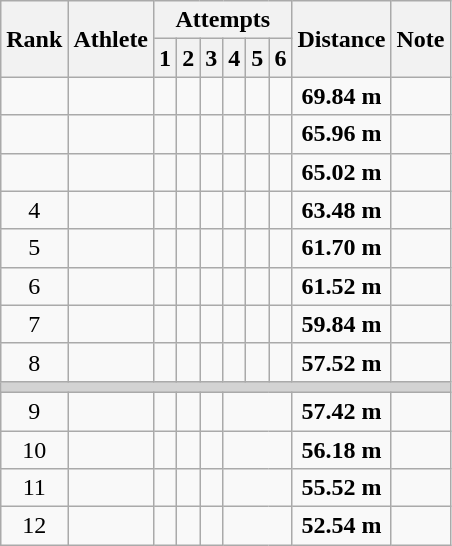<table class="wikitable" style=" text-align:center; font-size:100%;">
<tr>
<th rowspan="2">Rank</th>
<th rowspan="2">Athlete</th>
<th colspan="6">Attempts</th>
<th rowspan="2">Distance</th>
<th rowspan="2">Note</th>
</tr>
<tr>
<th>1</th>
<th>2</th>
<th>3</th>
<th>4</th>
<th>5</th>
<th>6</th>
</tr>
<tr>
<td></td>
<td align=left></td>
<td></td>
<td></td>
<td></td>
<td></td>
<td></td>
<td></td>
<td><strong>69.84 m </strong></td>
<td></td>
</tr>
<tr>
<td></td>
<td align=left></td>
<td></td>
<td></td>
<td></td>
<td></td>
<td></td>
<td></td>
<td><strong>65.96 m </strong></td>
<td></td>
</tr>
<tr>
<td></td>
<td align=left></td>
<td></td>
<td></td>
<td></td>
<td></td>
<td></td>
<td></td>
<td><strong>65.02 m </strong></td>
<td></td>
</tr>
<tr>
<td>4</td>
<td align=left></td>
<td></td>
<td></td>
<td></td>
<td></td>
<td></td>
<td></td>
<td><strong>63.48 m </strong></td>
<td></td>
</tr>
<tr>
<td>5</td>
<td align=left></td>
<td></td>
<td></td>
<td></td>
<td></td>
<td></td>
<td></td>
<td><strong>61.70 m </strong></td>
<td></td>
</tr>
<tr>
<td>6</td>
<td align=left></td>
<td></td>
<td></td>
<td></td>
<td></td>
<td></td>
<td></td>
<td><strong>61.52 m </strong></td>
<td></td>
</tr>
<tr>
<td>7</td>
<td align=left></td>
<td></td>
<td></td>
<td></td>
<td></td>
<td></td>
<td></td>
<td><strong>59.84 m </strong></td>
<td></td>
</tr>
<tr>
<td>8</td>
<td align=left></td>
<td></td>
<td></td>
<td></td>
<td></td>
<td></td>
<td></td>
<td><strong>57.52 m </strong></td>
<td></td>
</tr>
<tr>
<td colspan=10 bgcolor=lightgray></td>
</tr>
<tr>
<td>9</td>
<td align=left></td>
<td></td>
<td></td>
<td></td>
<td colspan=3></td>
<td><strong>57.42 m </strong></td>
<td></td>
</tr>
<tr>
<td>10</td>
<td align=left></td>
<td></td>
<td></td>
<td></td>
<td colspan=3></td>
<td><strong>56.18 m </strong></td>
<td></td>
</tr>
<tr>
<td>11</td>
<td align=left></td>
<td></td>
<td></td>
<td></td>
<td colspan=3></td>
<td><strong>55.52 m </strong></td>
<td></td>
</tr>
<tr>
<td>12</td>
<td align=left></td>
<td></td>
<td></td>
<td></td>
<td colspan=3></td>
<td><strong>52.54 m </strong></td>
<td></td>
</tr>
</table>
